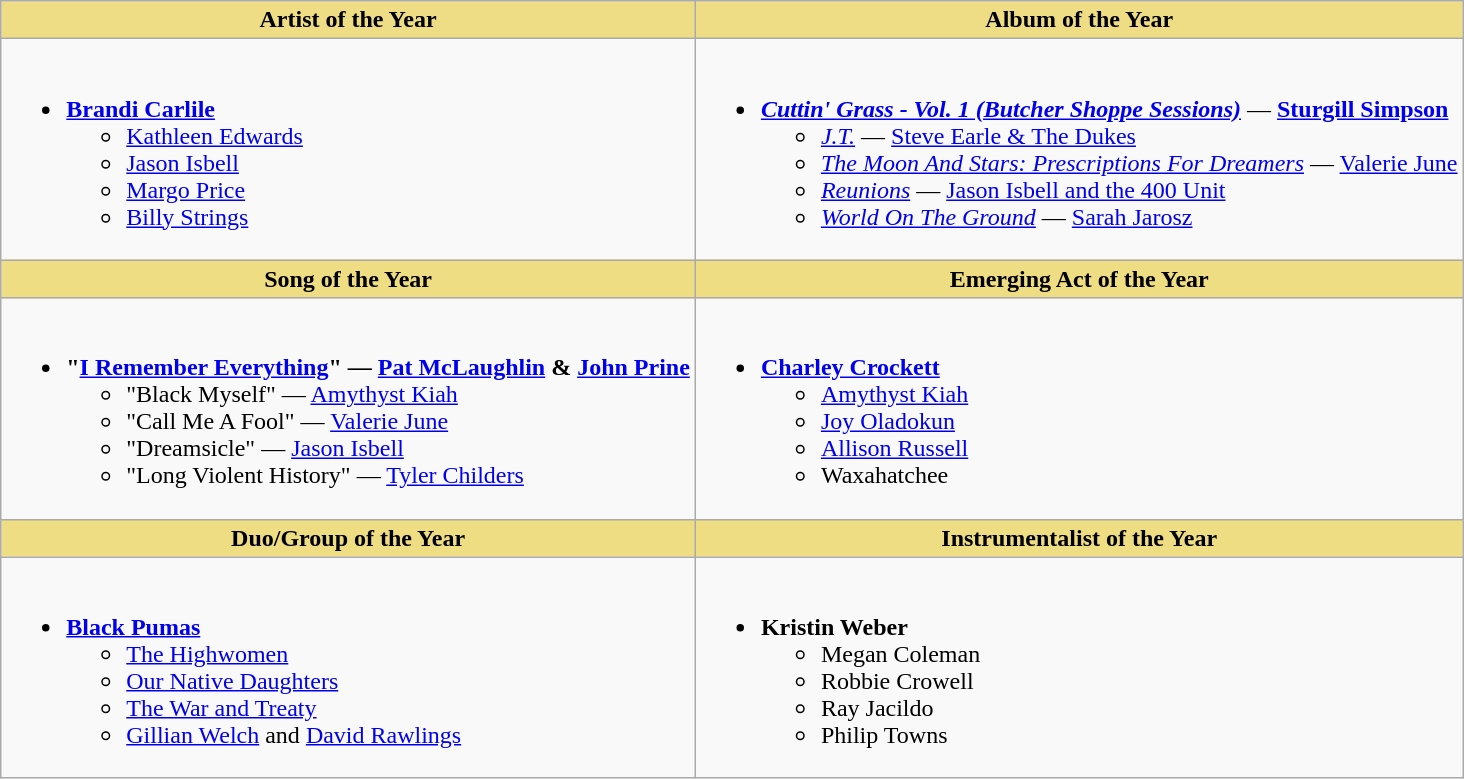<table class="wikitable">
<tr>
<th style="background:#EEDD85; width=50%">Artist of the Year</th>
<th style="background:#EEDD85; width=50%">Album of the Year</th>
</tr>
<tr>
<td valign="top"><br><ul><li><strong><a href='#'>Brandi Carlile</a></strong><ul><li><a href='#'>Kathleen Edwards</a></li><li><a href='#'>Jason Isbell</a></li><li><a href='#'>Margo Price</a></li><li><a href='#'>Billy Strings</a></li></ul></li></ul></td>
<td valign="top"><br><ul><li><strong><em><a href='#'>Cuttin' Grass - Vol. 1 (Butcher Shoppe Sessions)</a></em></strong> — <strong><a href='#'>Sturgill Simpson</a></strong><ul><li><a href='#'><em>J.T.</em></a> — <a href='#'>Steve Earle & The Dukes</a></li><li><a href='#'><em>The Moon And Stars: Prescriptions For Dreamers</em></a> — <a href='#'>Valerie June</a></li><li><em><a href='#'>Reunions</a></em> — <a href='#'>Jason Isbell and the 400 Unit</a></li><li><a href='#'><em>World On The Ground</em></a> — <a href='#'>Sarah Jarosz</a></li></ul></li></ul></td>
</tr>
<tr>
<th style="background:#EEDD82; width=50%">Song of the Year</th>
<th style="background:#EEDD82; width=50%">Emerging Act of the Year</th>
</tr>
<tr>
<td valign="top"><br><ul><li><strong>"<a href='#'>I Remember Everything</a>" — <a href='#'>Pat McLaughlin</a> & <a href='#'>John Prine</a></strong><ul><li>"Black Myself" — <a href='#'>Amythyst Kiah</a></li><li>"Call Me A Fool" — <a href='#'>Valerie June</a></li><li>"Dreamsicle" — <a href='#'>Jason Isbell</a></li><li>"Long Violent History" — <a href='#'>Tyler Childers</a></li></ul></li></ul></td>
<td valign="top"><br><ul><li><strong><a href='#'>Charley Crockett</a></strong><ul><li><a href='#'>Amythyst Kiah</a></li><li><a href='#'>Joy Oladokun</a></li><li><a href='#'>Allison Russell</a></li><li>Waxahatchee</li></ul></li></ul></td>
</tr>
<tr>
<th style="background:#EEDD82; width=50%">Duo/Group of the Year</th>
<th style="background:#EEDD82; width=50%">Instrumentalist of the Year</th>
</tr>
<tr>
<td valign="top"><br><ul><li><strong><a href='#'>Black Pumas</a></strong><ul><li><a href='#'>The Highwomen</a></li><li><a href='#'>Our Native Daughters</a></li><li><a href='#'>The War and Treaty</a></li><li><a href='#'>Gillian Welch</a> and <a href='#'>David Rawlings</a></li></ul></li></ul></td>
<td valign="top"><br><ul><li><strong>Kristin Weber</strong><ul><li>Megan Coleman</li><li>Robbie Crowell</li><li>Ray Jacildo</li><li>Philip Towns</li></ul></li></ul></td>
</tr>
</table>
